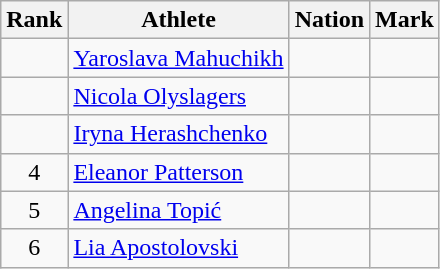<table class="wikitable">
<tr>
<th scope="col">Rank</th>
<th scope="col">Athlete</th>
<th scope="col">Nation</th>
<th scope="col">Mark</th>
</tr>
<tr>
<td align=center></td>
<td><a href='#'>Yaroslava Mahuchikh</a></td>
<td></td>
<td></td>
</tr>
<tr>
<td align=center></td>
<td><a href='#'>Nicola Olyslagers</a></td>
<td></td>
<td></td>
</tr>
<tr>
<td align=center></td>
<td><a href='#'>Iryna Herashchenko</a></td>
<td></td>
<td></td>
</tr>
<tr>
<td align=center>4</td>
<td><a href='#'>Eleanor Patterson</a></td>
<td></td>
<td></td>
</tr>
<tr>
<td align=center>5</td>
<td><a href='#'>Angelina Topić</a></td>
<td></td>
<td></td>
</tr>
<tr>
<td align=center>6</td>
<td><a href='#'>Lia Apostolovski</a></td>
<td></td>
<td></td>
</tr>
</table>
